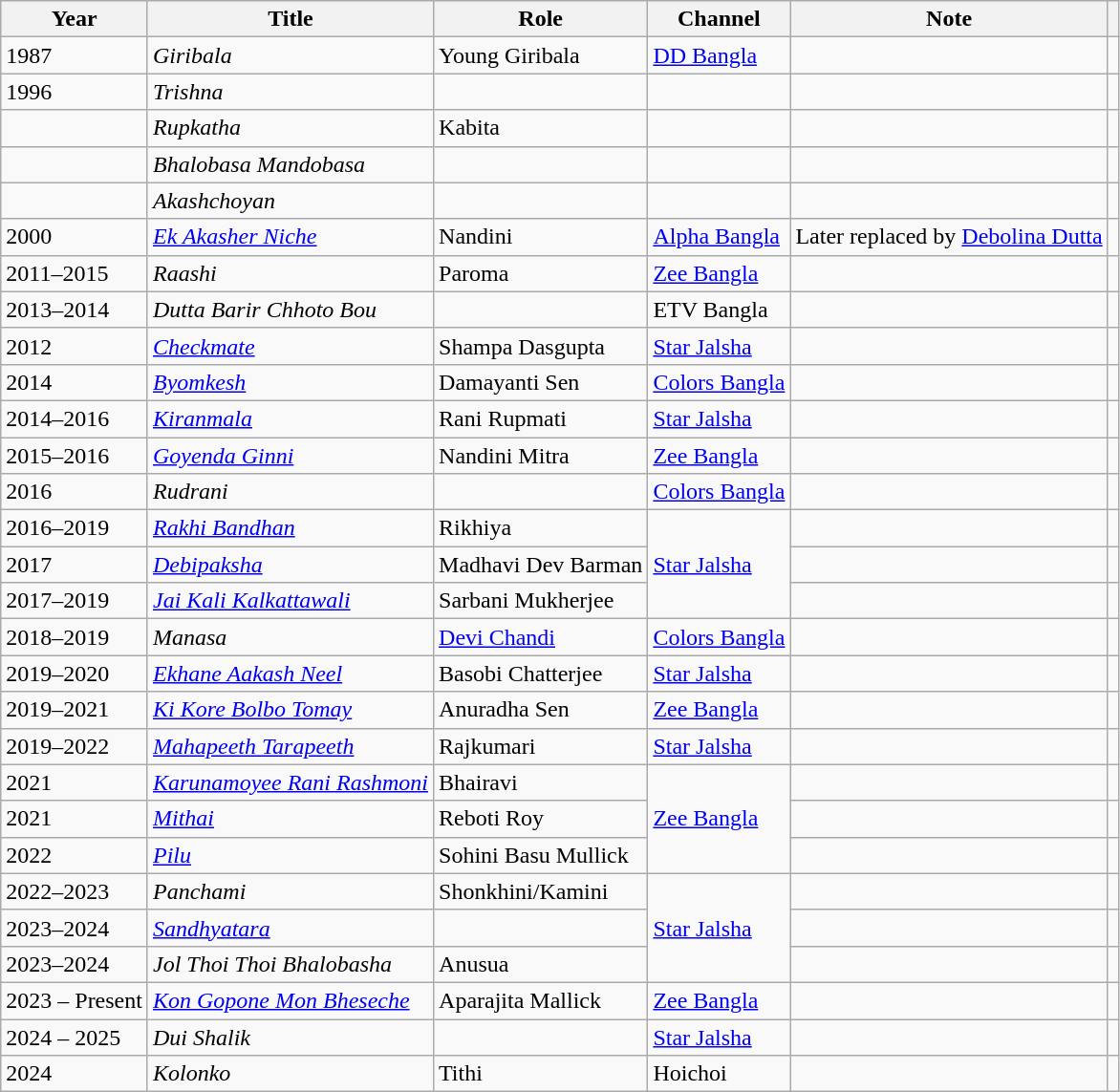<table class="wikitable">
<tr>
<th>Year</th>
<th>Title</th>
<th>Role</th>
<th>Channel</th>
<th>Note</th>
<th></th>
</tr>
<tr>
<td>1987</td>
<td><em>Giribala</em></td>
<td>Young Giribala</td>
<td><a href='#'>DD Bangla</a></td>
<td></td>
<td></td>
</tr>
<tr>
<td>1996</td>
<td><em>Trishna</em></td>
<td></td>
<td></td>
<td></td>
<td></td>
</tr>
<tr>
<td></td>
<td><em>Rupkatha</em></td>
<td>Kabita</td>
<td></td>
<td></td>
<td></td>
</tr>
<tr>
<td></td>
<td><em>Bhalobasa Mandobasa</em></td>
<td></td>
<td></td>
<td></td>
<td></td>
</tr>
<tr>
<td></td>
<td><em>Akashchoyan</em></td>
<td></td>
<td></td>
<td></td>
<td></td>
</tr>
<tr>
<td>2000</td>
<td><em><a href='#'>Ek Akasher Niche</a></em></td>
<td>Nandini</td>
<td><a href='#'>Alpha Bangla</a></td>
<td>Later replaced by <a href='#'>Debolina Dutta</a></td>
<td></td>
</tr>
<tr>
<td>2011–2015</td>
<td><em>Raashi</em></td>
<td>Paroma</td>
<td><a href='#'>Zee Bangla</a></td>
<td></td>
<td></td>
</tr>
<tr>
<td>2013–2014</td>
<td><em>Dutta Barir Chhoto Bou</em></td>
<td></td>
<td>ETV Bangla</td>
<td></td>
<td></td>
</tr>
<tr>
<td>2012</td>
<td><em><a href='#'>Checkmate</a></em></td>
<td>Shampa Dasgupta</td>
<td><a href='#'>Star Jalsha</a></td>
<td></td>
<td></td>
</tr>
<tr>
<td>2014</td>
<td><em><a href='#'>Byomkesh</a></em></td>
<td>Damayanti Sen</td>
<td><a href='#'>Colors Bangla</a></td>
<td></td>
<td></td>
</tr>
<tr>
<td>2014–2016</td>
<td><em><a href='#'>Kiranmala</a></em></td>
<td>Rani Rupmati</td>
<td><a href='#'>Star Jalsha</a></td>
<td></td>
<td></td>
</tr>
<tr>
<td>2015–2016</td>
<td><em><a href='#'>Goyenda Ginni</a></em></td>
<td>Nandini Mitra</td>
<td><a href='#'>Zee Bangla</a></td>
<td></td>
<td></td>
</tr>
<tr>
<td>2016</td>
<td><em>Rudrani</em></td>
<td></td>
<td><a href='#'>Colors Bangla</a></td>
<td></td>
<td></td>
</tr>
<tr>
<td>2016–2019</td>
<td><em><a href='#'>Rakhi Bandhan</a></em></td>
<td>Rikhiya</td>
<td rowspan="3"><a href='#'>Star Jalsha</a></td>
<td></td>
<td></td>
</tr>
<tr>
<td>2017</td>
<td><em><a href='#'>Debipaksha</a></em></td>
<td>Madhavi Dev Barman</td>
<td></td>
<td></td>
</tr>
<tr>
<td>2017–2019</td>
<td><em><a href='#'>Jai Kali Kalkattawali</a></em></td>
<td>Sarbani Mukherjee</td>
<td></td>
<td></td>
</tr>
<tr>
<td>2018–2019</td>
<td><em>Manasa</em></td>
<td><a href='#'>Devi Chandi</a></td>
<td><a href='#'>Colors Bangla</a></td>
<td></td>
<td></td>
</tr>
<tr>
<td>2019–2020</td>
<td><em><a href='#'>Ekhane Aakash Neel</a></em></td>
<td>Basobi Chatterjee</td>
<td><a href='#'>Star Jalsha</a></td>
<td></td>
<td></td>
</tr>
<tr>
<td>2019–2021</td>
<td><em><a href='#'>Ki Kore Bolbo Tomay</a></em></td>
<td>Anuradha Sen</td>
<td><a href='#'>Zee Bangla</a></td>
<td></td>
<td></td>
</tr>
<tr>
<td>2019–2022</td>
<td><em><a href='#'>Mahapeeth Tarapeeth</a></em></td>
<td>Rajkumari</td>
<td><a href='#'>Star Jalsha</a></td>
<td></td>
<td></td>
</tr>
<tr>
<td>2021</td>
<td><em><a href='#'>Karunamoyee Rani Rashmoni</a></em></td>
<td>Bhairavi</td>
<td rowspan="3"><a href='#'>Zee Bangla</a></td>
<td></td>
<td></td>
</tr>
<tr>
<td>2021</td>
<td><em><a href='#'>Mithai</a></em></td>
<td>Reboti Roy</td>
<td></td>
<td></td>
</tr>
<tr>
<td>2022</td>
<td><em><a href='#'>Pilu</a></em></td>
<td>Sohini Basu Mullick</td>
<td></td>
<td></td>
</tr>
<tr>
<td>2022–2023</td>
<td><em>Panchami</em></td>
<td>Shonkhini/Kamini</td>
<td rowspan="3"><a href='#'>Star Jalsha</a></td>
<td></td>
<td></td>
</tr>
<tr>
<td>2023–2024</td>
<td><em><a href='#'>Sandhyatara</a></em></td>
<td></td>
<td></td>
<td></td>
</tr>
<tr>
<td>2023–2024</td>
<td><em>Jol Thoi Thoi Bhalobasha</em></td>
<td>Anusua</td>
<td></td>
<td></td>
</tr>
<tr>
<td>2023 – Present</td>
<td><em><a href='#'>Kon Gopone Mon Bheseche</a></em></td>
<td>Aparajita Mallick</td>
<td><a href='#'>Zee Bangla</a></td>
<td></td>
<td></td>
</tr>
<tr>
<td>2024 – 2025</td>
<td><em>Dui Shalik</em></td>
<td></td>
<td><a href='#'>Star Jalsha</a></td>
<td></td>
<td></td>
</tr>
<tr>
<td>2024</td>
<td><em>Kolonko</em></td>
<td>Tithi</td>
<td>Hoichoi</td>
<td></td>
<td></td>
</tr>
</table>
